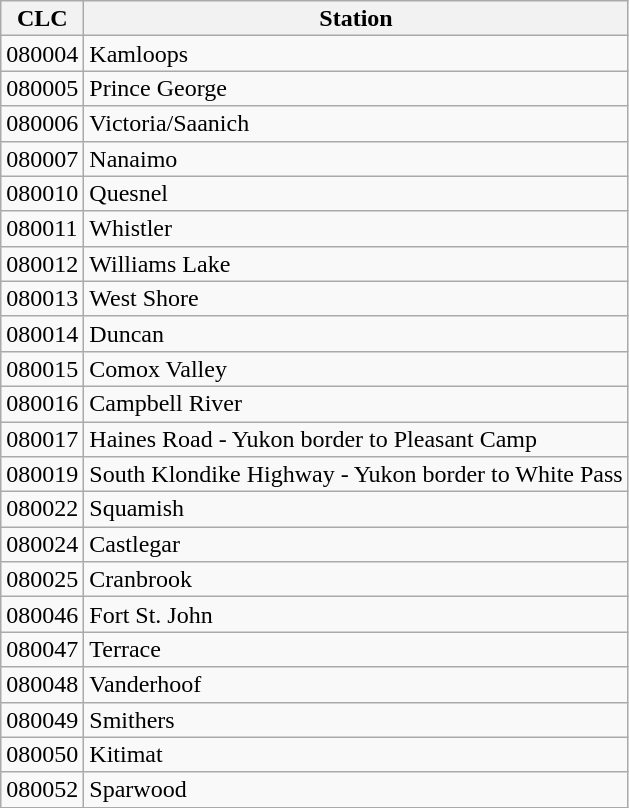<table class="wikitable" style="line-height: 100%;">
<tr>
<th>CLC</th>
<th>Station</th>
</tr>
<tr>
<td>080004</td>
<td>Kamloops</td>
</tr>
<tr>
<td>080005</td>
<td>Prince George</td>
</tr>
<tr>
<td>080006</td>
<td>Victoria/Saanich</td>
</tr>
<tr>
<td>080007</td>
<td>Nanaimo</td>
</tr>
<tr>
<td>080010</td>
<td>Quesnel</td>
</tr>
<tr>
<td>080011</td>
<td>Whistler</td>
</tr>
<tr>
<td>080012</td>
<td>Williams Lake</td>
</tr>
<tr>
<td>080013</td>
<td>West Shore</td>
</tr>
<tr>
<td>080014</td>
<td>Duncan</td>
</tr>
<tr>
<td>080015</td>
<td>Comox Valley</td>
</tr>
<tr>
<td>080016</td>
<td>Campbell River</td>
</tr>
<tr>
<td>080017</td>
<td>Haines Road - Yukon border to Pleasant Camp</td>
</tr>
<tr>
<td>080019</td>
<td>South Klondike Highway - Yukon border to White Pass</td>
</tr>
<tr>
<td>080022</td>
<td>Squamish</td>
</tr>
<tr>
<td>080024</td>
<td>Castlegar</td>
</tr>
<tr>
<td>080025</td>
<td>Cranbrook</td>
</tr>
<tr>
<td>080046</td>
<td>Fort St. John</td>
</tr>
<tr>
<td>080047</td>
<td>Terrace</td>
</tr>
<tr>
<td>080048</td>
<td>Vanderhoof</td>
</tr>
<tr>
<td>080049</td>
<td>Smithers</td>
</tr>
<tr>
<td>080050</td>
<td>Kitimat</td>
</tr>
<tr>
<td>080052</td>
<td>Sparwood</td>
</tr>
</table>
